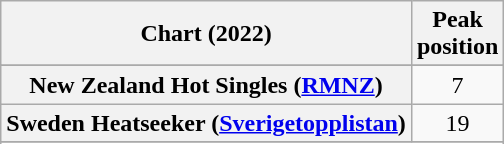<table class="wikitable sortable plainrowheaders" style="text-align:center">
<tr>
<th scope="col">Chart (2022)</th>
<th scope="col">Peak<br>position</th>
</tr>
<tr>
</tr>
<tr>
</tr>
<tr>
</tr>
<tr>
<th scope="row">New Zealand Hot Singles (<a href='#'>RMNZ</a>)</th>
<td>7</td>
</tr>
<tr>
<th scope="row">Sweden Heatseeker (<a href='#'>Sverigetopplistan</a>)</th>
<td>19</td>
</tr>
<tr>
</tr>
<tr>
</tr>
<tr>
</tr>
<tr>
</tr>
</table>
